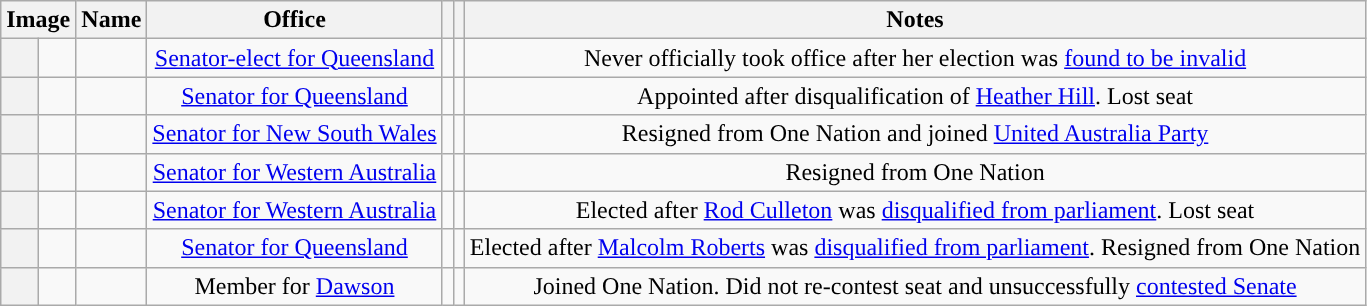<table class="wikitable" style="text-align:center" "width:100%">
<tr>
<th colspan=2>Image</th>
<th>Name<br></th>
<th>Office</th>
<th></th>
<th></th>
<th>Notes</th>
</tr>
<tr>
<th style="background:"></th>
<td></td>
<td><br></td>
<td><a href='#'>Senator-elect for Queensland</a></td>
<td></td>
<td></td>
<td>Never officially took office after her election was <a href='#'>found to be invalid</a></td>
</tr>
<tr>
<th style="background:"></th>
<td></td>
<td><br></td>
<td><a href='#'>Senator for Queensland</a></td>
<td></td>
<td></td>
<td>Appointed after disqualification of <a href='#'>Heather Hill</a>. Lost seat</td>
</tr>
<tr>
<th style="background:"></th>
<td></td>
<td><br></td>
<td><a href='#'>Senator for New South Wales</a></td>
<td></td>
<td></td>
<td>Resigned from One Nation and joined <a href='#'>United Australia Party</a></td>
</tr>
<tr>
<th style="background:"></th>
<td></td>
<td><br></td>
<td><a href='#'>Senator for Western Australia</a></td>
<td></td>
<td></td>
<td>Resigned from One Nation</td>
</tr>
<tr>
<th style="background:"></th>
<td></td>
<td><br></td>
<td><a href='#'>Senator for Western Australia</a></td>
<td></td>
<td></td>
<td>Elected after <a href='#'>Rod Culleton</a> was <a href='#'>disqualified from parliament</a>. Lost seat</td>
</tr>
<tr>
<th style="background:"></th>
<td></td>
<td><br></td>
<td><a href='#'>Senator for Queensland</a></td>
<td></td>
<td></td>
<td>Elected after <a href='#'>Malcolm Roberts</a> was <a href='#'>disqualified from parliament</a>. Resigned from One Nation</td>
</tr>
<tr>
<th style="background:"></th>
<td></td>
<td><br></td>
<td>Member for <a href='#'>Dawson</a></td>
<td></td>
<td></td>
<td>Joined One Nation. Did not re-contest seat and unsuccessfully <a href='#'>contested Senate</a></td>
</tr>
</table>
